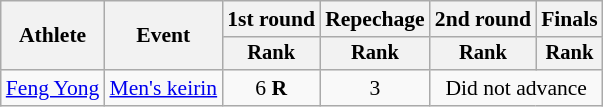<table class=wikitable style="font-size:90%">
<tr>
<th rowspan="2">Athlete</th>
<th rowspan="2">Event</th>
<th>1st round</th>
<th>Repechage</th>
<th>2nd round</th>
<th>Finals</th>
</tr>
<tr style="font-size:95%">
<th>Rank</th>
<th>Rank</th>
<th>Rank</th>
<th>Rank</th>
</tr>
<tr align=center>
<td align=left><a href='#'>Feng Yong</a></td>
<td align=left><a href='#'>Men's keirin</a></td>
<td>6 <strong>R</strong></td>
<td>3</td>
<td colspan=2>Did not advance</td>
</tr>
</table>
